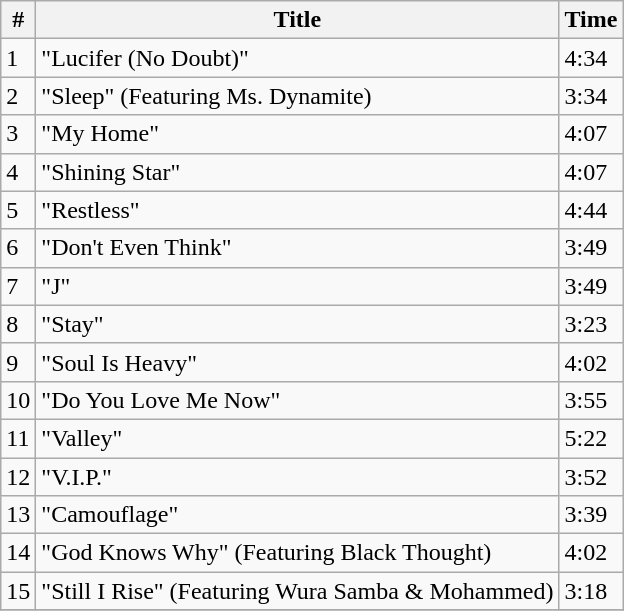<table class="wikitable">
<tr>
<th align="center">#</th>
<th align="center">Title</th>
<th align="center">Time</th>
</tr>
<tr>
<td>1</td>
<td>"Lucifer (No Doubt)"</td>
<td>4:34</td>
</tr>
<tr>
<td>2</td>
<td>"Sleep" (Featuring Ms. Dynamite)</td>
<td>3:34</td>
</tr>
<tr>
<td>3</td>
<td>"My Home"</td>
<td>4:07</td>
</tr>
<tr>
<td>4</td>
<td>"Shining Star"</td>
<td>4:07</td>
</tr>
<tr>
<td>5</td>
<td>"Restless"</td>
<td>4:44</td>
</tr>
<tr>
<td>6</td>
<td>"Don't Even Think"</td>
<td>3:49</td>
</tr>
<tr>
<td>7</td>
<td>"J"</td>
<td>3:49</td>
</tr>
<tr>
<td>8</td>
<td>"Stay"</td>
<td>3:23</td>
</tr>
<tr>
<td>9</td>
<td>"Soul Is Heavy"</td>
<td>4:02</td>
</tr>
<tr>
<td>10</td>
<td>"Do You Love Me Now"</td>
<td>3:55</td>
</tr>
<tr>
<td>11</td>
<td>"Valley"</td>
<td>5:22</td>
</tr>
<tr>
<td>12</td>
<td>"V.I.P."</td>
<td>3:52</td>
</tr>
<tr>
<td>13</td>
<td>"Camouflage"</td>
<td>3:39</td>
</tr>
<tr>
<td>14</td>
<td>"God Knows Why" (Featuring Black Thought)</td>
<td>4:02</td>
</tr>
<tr>
<td>15</td>
<td>"Still I Rise" (Featuring Wura Samba & Mohammed)</td>
<td>3:18</td>
</tr>
<tr>
</tr>
</table>
